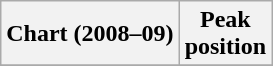<table class="wikitable plainrowheaders" style="text-align:center">
<tr>
<th scope="col">Chart (2008–09)</th>
<th scope="col">Peak<br>position</th>
</tr>
<tr>
</tr>
</table>
